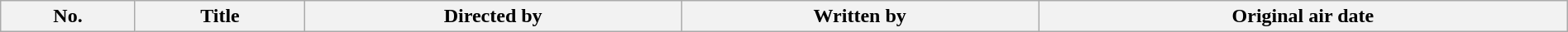<table class="wikitable plainrowheaders" style="width:100%; background:#fff;">
<tr>
<th style="background:#;">No.</th>
<th style="background:#;">Title</th>
<th style="background:#;">Directed by</th>
<th style="background:#;">Written by</th>
<th style="background:#;">Original air date<br>











</th>
</tr>
</table>
